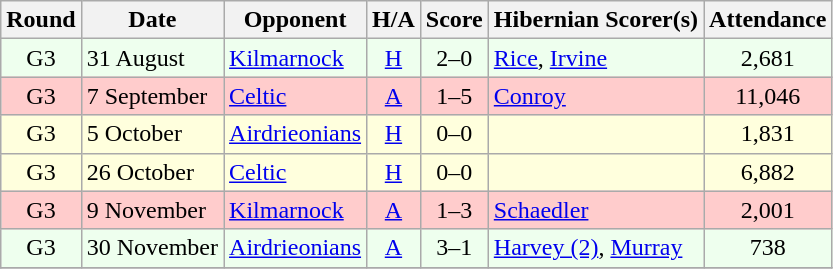<table class="wikitable" style="text-align:center">
<tr>
<th>Round</th>
<th>Date</th>
<th>Opponent</th>
<th>H/A</th>
<th>Score</th>
<th>Hibernian Scorer(s)</th>
<th>Attendance</th>
</tr>
<tr bgcolor=#EEFFEE>
<td>G3</td>
<td align=left>31 August</td>
<td align=left><a href='#'>Kilmarnock</a></td>
<td><a href='#'>H</a></td>
<td>2–0</td>
<td align=left><a href='#'>Rice</a>, <a href='#'>Irvine</a></td>
<td>2,681</td>
</tr>
<tr bgcolor=#FFCCCC>
<td>G3</td>
<td align=left>7 September</td>
<td align=left><a href='#'>Celtic</a></td>
<td><a href='#'>A</a></td>
<td>1–5</td>
<td align=left><a href='#'>Conroy</a></td>
<td>11,046</td>
</tr>
<tr bgcolor=#FFFFDD>
<td>G3</td>
<td align=left>5 October</td>
<td align=left><a href='#'>Airdrieonians</a></td>
<td><a href='#'>H</a></td>
<td>0–0</td>
<td align=left></td>
<td>1,831</td>
</tr>
<tr bgcolor=#FFFFDD>
<td>G3</td>
<td align=left>26 October</td>
<td align=left><a href='#'>Celtic</a></td>
<td><a href='#'>H</a></td>
<td>0–0</td>
<td align=left></td>
<td>6,882</td>
</tr>
<tr bgcolor=#FFCCCC>
<td>G3</td>
<td align=left>9 November</td>
<td align=left><a href='#'>Kilmarnock</a></td>
<td><a href='#'>A</a></td>
<td>1–3</td>
<td align=left><a href='#'>Schaedler</a></td>
<td>2,001</td>
</tr>
<tr bgcolor=#EEFFEE>
<td>G3</td>
<td align=left>30 November</td>
<td align=left><a href='#'>Airdrieonians</a></td>
<td><a href='#'>A</a></td>
<td>3–1</td>
<td align=left><a href='#'>Harvey (2)</a>, <a href='#'>Murray</a></td>
<td>738</td>
</tr>
<tr>
</tr>
</table>
